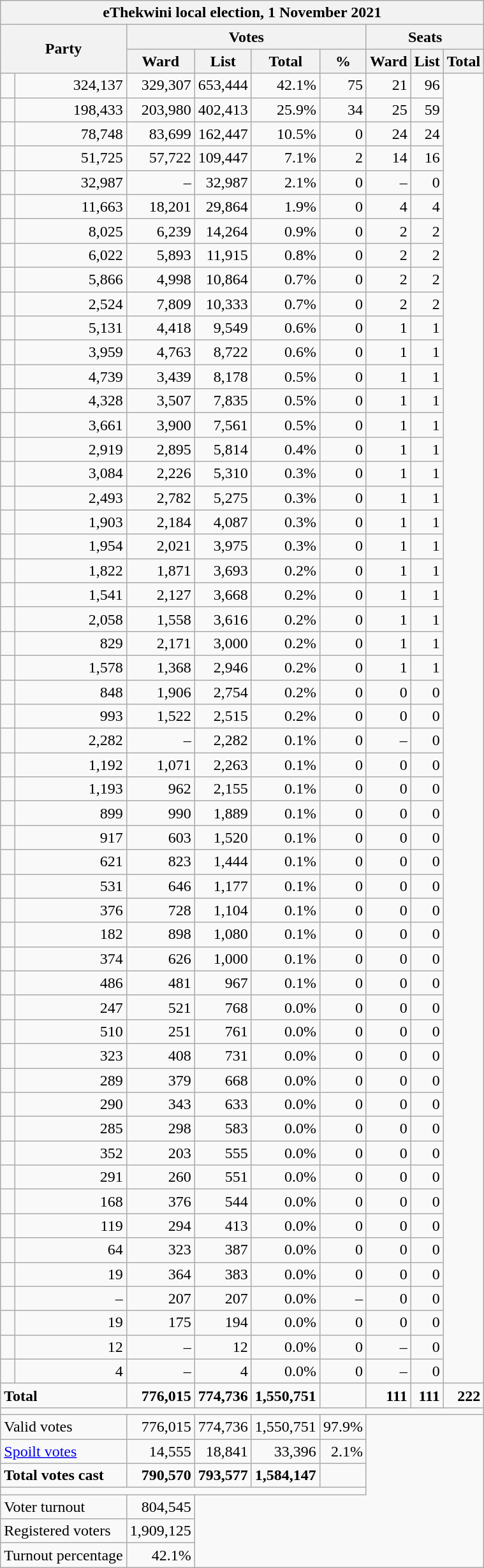<table class=wikitable style="text-align:right">
<tr>
<th colspan="9" align="center">eThekwini local election, 1 November 2021</th>
</tr>
<tr>
<th rowspan="2" colspan="2">Party</th>
<th colspan="4" align="center">Votes</th>
<th colspan="3" align="center">Seats</th>
</tr>
<tr>
<th>Ward</th>
<th>List</th>
<th>Total</th>
<th>%</th>
<th>Ward</th>
<th>List</th>
<th>Total</th>
</tr>
<tr>
<td></td>
<td>324,137</td>
<td>329,307</td>
<td>653,444</td>
<td>42.1%</td>
<td>75</td>
<td>21</td>
<td>96</td>
</tr>
<tr>
<td></td>
<td>198,433</td>
<td>203,980</td>
<td>402,413</td>
<td>25.9%</td>
<td>34</td>
<td>25</td>
<td>59</td>
</tr>
<tr>
<td></td>
<td>78,748</td>
<td>83,699</td>
<td>162,447</td>
<td>10.5%</td>
<td>0</td>
<td>24</td>
<td>24</td>
</tr>
<tr>
<td></td>
<td>51,725</td>
<td>57,722</td>
<td>109,447</td>
<td>7.1%</td>
<td>2</td>
<td>14</td>
<td>16</td>
</tr>
<tr>
<td></td>
<td>32,987</td>
<td>–</td>
<td>32,987</td>
<td>2.1%</td>
<td>0</td>
<td>–</td>
<td>0</td>
</tr>
<tr>
<td></td>
<td>11,663</td>
<td>18,201</td>
<td>29,864</td>
<td>1.9%</td>
<td>0</td>
<td>4</td>
<td>4</td>
</tr>
<tr>
<td></td>
<td>8,025</td>
<td>6,239</td>
<td>14,264</td>
<td>0.9%</td>
<td>0</td>
<td>2</td>
<td>2</td>
</tr>
<tr>
<td></td>
<td>6,022</td>
<td>5,893</td>
<td>11,915</td>
<td>0.8%</td>
<td>0</td>
<td>2</td>
<td>2</td>
</tr>
<tr>
<td></td>
<td>5,866</td>
<td>4,998</td>
<td>10,864</td>
<td>0.7%</td>
<td>0</td>
<td>2</td>
<td>2</td>
</tr>
<tr>
<td></td>
<td>2,524</td>
<td>7,809</td>
<td>10,333</td>
<td>0.7%</td>
<td>0</td>
<td>2</td>
<td>2</td>
</tr>
<tr>
<td></td>
<td>5,131</td>
<td>4,418</td>
<td>9,549</td>
<td>0.6%</td>
<td>0</td>
<td>1</td>
<td>1</td>
</tr>
<tr>
<td></td>
<td>3,959</td>
<td>4,763</td>
<td>8,722</td>
<td>0.6%</td>
<td>0</td>
<td>1</td>
<td>1</td>
</tr>
<tr>
<td></td>
<td>4,739</td>
<td>3,439</td>
<td>8,178</td>
<td>0.5%</td>
<td>0</td>
<td>1</td>
<td>1</td>
</tr>
<tr>
<td></td>
<td>4,328</td>
<td>3,507</td>
<td>7,835</td>
<td>0.5%</td>
<td>0</td>
<td>1</td>
<td>1</td>
</tr>
<tr>
<td></td>
<td>3,661</td>
<td>3,900</td>
<td>7,561</td>
<td>0.5%</td>
<td>0</td>
<td>1</td>
<td>1</td>
</tr>
<tr>
<td></td>
<td>2,919</td>
<td>2,895</td>
<td>5,814</td>
<td>0.4%</td>
<td>0</td>
<td>1</td>
<td>1</td>
</tr>
<tr>
<td></td>
<td>3,084</td>
<td>2,226</td>
<td>5,310</td>
<td>0.3%</td>
<td>0</td>
<td>1</td>
<td>1</td>
</tr>
<tr>
<td></td>
<td>2,493</td>
<td>2,782</td>
<td>5,275</td>
<td>0.3%</td>
<td>0</td>
<td>1</td>
<td>1</td>
</tr>
<tr>
<td></td>
<td>1,903</td>
<td>2,184</td>
<td>4,087</td>
<td>0.3%</td>
<td>0</td>
<td>1</td>
<td>1</td>
</tr>
<tr>
<td></td>
<td>1,954</td>
<td>2,021</td>
<td>3,975</td>
<td>0.3%</td>
<td>0</td>
<td>1</td>
<td>1</td>
</tr>
<tr>
<td></td>
<td>1,822</td>
<td>1,871</td>
<td>3,693</td>
<td>0.2%</td>
<td>0</td>
<td>1</td>
<td>1</td>
</tr>
<tr>
<td></td>
<td>1,541</td>
<td>2,127</td>
<td>3,668</td>
<td>0.2%</td>
<td>0</td>
<td>1</td>
<td>1</td>
</tr>
<tr>
<td></td>
<td>2,058</td>
<td>1,558</td>
<td>3,616</td>
<td>0.2%</td>
<td>0</td>
<td>1</td>
<td>1</td>
</tr>
<tr>
<td></td>
<td>829</td>
<td>2,171</td>
<td>3,000</td>
<td>0.2%</td>
<td>0</td>
<td>1</td>
<td>1</td>
</tr>
<tr>
<td></td>
<td>1,578</td>
<td>1,368</td>
<td>2,946</td>
<td>0.2%</td>
<td>0</td>
<td>1</td>
<td>1</td>
</tr>
<tr>
<td></td>
<td>848</td>
<td>1,906</td>
<td>2,754</td>
<td>0.2%</td>
<td>0</td>
<td>0</td>
<td>0</td>
</tr>
<tr>
<td></td>
<td>993</td>
<td>1,522</td>
<td>2,515</td>
<td>0.2%</td>
<td>0</td>
<td>0</td>
<td>0</td>
</tr>
<tr>
<td></td>
<td>2,282</td>
<td>–</td>
<td>2,282</td>
<td>0.1%</td>
<td>0</td>
<td>–</td>
<td>0</td>
</tr>
<tr>
<td></td>
<td>1,192</td>
<td>1,071</td>
<td>2,263</td>
<td>0.1%</td>
<td>0</td>
<td>0</td>
<td>0</td>
</tr>
<tr>
<td></td>
<td>1,193</td>
<td>962</td>
<td>2,155</td>
<td>0.1%</td>
<td>0</td>
<td>0</td>
<td>0</td>
</tr>
<tr>
<td></td>
<td>899</td>
<td>990</td>
<td>1,889</td>
<td>0.1%</td>
<td>0</td>
<td>0</td>
<td>0</td>
</tr>
<tr>
<td></td>
<td>917</td>
<td>603</td>
<td>1,520</td>
<td>0.1%</td>
<td>0</td>
<td>0</td>
<td>0</td>
</tr>
<tr>
<td></td>
<td>621</td>
<td>823</td>
<td>1,444</td>
<td>0.1%</td>
<td>0</td>
<td>0</td>
<td>0</td>
</tr>
<tr>
<td></td>
<td>531</td>
<td>646</td>
<td>1,177</td>
<td>0.1%</td>
<td>0</td>
<td>0</td>
<td>0</td>
</tr>
<tr>
<td></td>
<td>376</td>
<td>728</td>
<td>1,104</td>
<td>0.1%</td>
<td>0</td>
<td>0</td>
<td>0</td>
</tr>
<tr>
<td></td>
<td>182</td>
<td>898</td>
<td>1,080</td>
<td>0.1%</td>
<td>0</td>
<td>0</td>
<td>0</td>
</tr>
<tr>
<td></td>
<td>374</td>
<td>626</td>
<td>1,000</td>
<td>0.1%</td>
<td>0</td>
<td>0</td>
<td>0</td>
</tr>
<tr>
<td></td>
<td>486</td>
<td>481</td>
<td>967</td>
<td>0.1%</td>
<td>0</td>
<td>0</td>
<td>0</td>
</tr>
<tr>
<td></td>
<td>247</td>
<td>521</td>
<td>768</td>
<td>0.0%</td>
<td>0</td>
<td>0</td>
<td>0</td>
</tr>
<tr>
<td></td>
<td>510</td>
<td>251</td>
<td>761</td>
<td>0.0%</td>
<td>0</td>
<td>0</td>
<td>0</td>
</tr>
<tr>
<td></td>
<td>323</td>
<td>408</td>
<td>731</td>
<td>0.0%</td>
<td>0</td>
<td>0</td>
<td>0</td>
</tr>
<tr>
<td></td>
<td>289</td>
<td>379</td>
<td>668</td>
<td>0.0%</td>
<td>0</td>
<td>0</td>
<td>0</td>
</tr>
<tr>
<td></td>
<td>290</td>
<td>343</td>
<td>633</td>
<td>0.0%</td>
<td>0</td>
<td>0</td>
<td>0</td>
</tr>
<tr>
<td></td>
<td>285</td>
<td>298</td>
<td>583</td>
<td>0.0%</td>
<td>0</td>
<td>0</td>
<td>0</td>
</tr>
<tr>
<td></td>
<td>352</td>
<td>203</td>
<td>555</td>
<td>0.0%</td>
<td>0</td>
<td>0</td>
<td>0</td>
</tr>
<tr>
<td></td>
<td>291</td>
<td>260</td>
<td>551</td>
<td>0.0%</td>
<td>0</td>
<td>0</td>
<td>0</td>
</tr>
<tr>
<td></td>
<td>168</td>
<td>376</td>
<td>544</td>
<td>0.0%</td>
<td>0</td>
<td>0</td>
<td>0</td>
</tr>
<tr>
<td></td>
<td>119</td>
<td>294</td>
<td>413</td>
<td>0.0%</td>
<td>0</td>
<td>0</td>
<td>0</td>
</tr>
<tr>
<td></td>
<td>64</td>
<td>323</td>
<td>387</td>
<td>0.0%</td>
<td>0</td>
<td>0</td>
<td>0</td>
</tr>
<tr>
<td></td>
<td>19</td>
<td>364</td>
<td>383</td>
<td>0.0%</td>
<td>0</td>
<td>0</td>
<td>0</td>
</tr>
<tr>
<td></td>
<td>–</td>
<td>207</td>
<td>207</td>
<td>0.0%</td>
<td>–</td>
<td>0</td>
<td>0</td>
</tr>
<tr>
<td></td>
<td>19</td>
<td>175</td>
<td>194</td>
<td>0.0%</td>
<td>0</td>
<td>0</td>
<td>0</td>
</tr>
<tr>
<td></td>
<td>12</td>
<td>–</td>
<td>12</td>
<td>0.0%</td>
<td>0</td>
<td>–</td>
<td>0</td>
</tr>
<tr>
<td></td>
<td>4</td>
<td>–</td>
<td>4</td>
<td>0.0%</td>
<td>0</td>
<td>–</td>
<td>0</td>
</tr>
<tr>
<td colspan="2" style="text-align:left"><strong>Total</strong></td>
<td><strong>776,015</strong></td>
<td><strong>774,736</strong></td>
<td><strong>1,550,751</strong></td>
<td></td>
<td><strong>111</strong></td>
<td><strong>111</strong></td>
<td><strong>222</strong></td>
</tr>
<tr>
<td colspan="9"></td>
</tr>
<tr>
<td colspan="2" style="text-align:left">Valid votes</td>
<td>776,015</td>
<td>774,736</td>
<td>1,550,751</td>
<td>97.9%</td>
</tr>
<tr>
<td colspan="2" style="text-align:left"><a href='#'>Spoilt votes</a></td>
<td>14,555</td>
<td>18,841</td>
<td>33,396</td>
<td>2.1%</td>
</tr>
<tr>
<td colspan="2" style="text-align:left"><strong>Total votes cast</strong></td>
<td><strong>790,570</strong></td>
<td><strong>793,577</strong></td>
<td><strong>1,584,147</strong></td>
<td></td>
</tr>
<tr>
<td colspan="6"></td>
</tr>
<tr>
<td colspan="2" style="text-align:left">Voter turnout</td>
<td>804,545</td>
</tr>
<tr>
<td colspan="2" style="text-align:left">Registered voters</td>
<td>1,909,125</td>
</tr>
<tr>
<td colspan="2" style="text-align:left">Turnout percentage</td>
<td>42.1%</td>
</tr>
</table>
